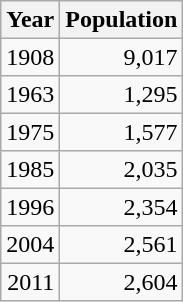<table class="wikitable" style="line-height:1.1em;">
<tr>
<th>Year</th>
<th>Population</th>
</tr>
<tr align="right">
<td>1908</td>
<td>9,017</td>
</tr>
<tr align="right">
<td>1963</td>
<td>1,295</td>
</tr>
<tr align="right">
<td>1975</td>
<td>1,577</td>
</tr>
<tr align="right">
<td>1985</td>
<td>2,035</td>
</tr>
<tr align="right">
<td>1996</td>
<td>2,354</td>
</tr>
<tr align="right">
<td>2004</td>
<td>2,561</td>
</tr>
<tr align="right">
<td>2011</td>
<td>2,604</td>
</tr>
</table>
